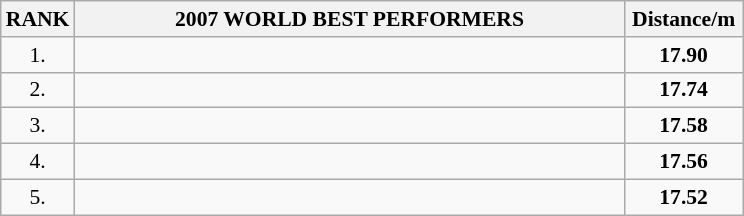<table class="wikitable" style="border-collapse: collapse; font-size: 90%;">
<tr>
<th>RANK</th>
<th align="center" style="width: 25em">2007 WORLD BEST PERFORMERS</th>
<th align="center" style="width: 5em">Distance/m</th>
</tr>
<tr>
<td align="center">1.</td>
<td></td>
<td align="center"><strong>17.90</strong></td>
</tr>
<tr>
<td align="center">2.</td>
<td></td>
<td align="center"><strong>17.74</strong></td>
</tr>
<tr>
<td align="center">3.</td>
<td></td>
<td align="center"><strong>17.58</strong></td>
</tr>
<tr>
<td align="center">4.</td>
<td></td>
<td align="center"><strong>17.56</strong></td>
</tr>
<tr>
<td align="center">5.</td>
<td></td>
<td align="center"><strong>17.52</strong></td>
</tr>
</table>
